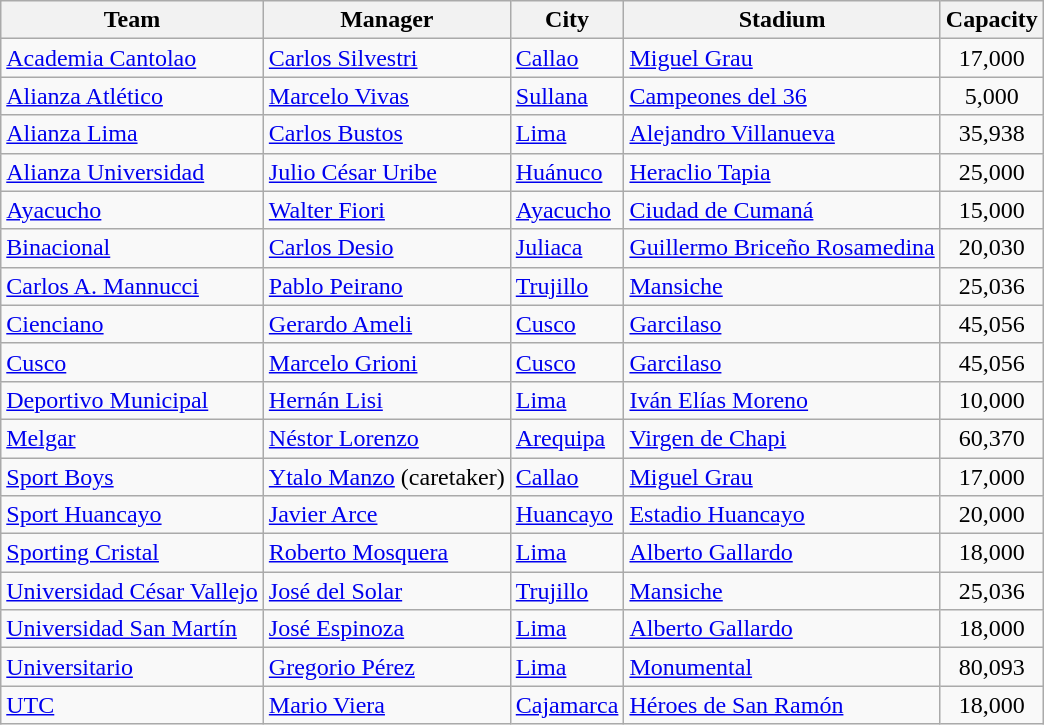<table class="wikitable sortable">
<tr>
<th>Team</th>
<th>Manager</th>
<th>City</th>
<th>Stadium</th>
<th>Capacity</th>
</tr>
<tr>
<td><a href='#'>Academia Cantolao</a></td>
<td> <a href='#'>Carlos Silvestri</a></td>
<td><a href='#'>Callao</a></td>
<td><a href='#'>Miguel Grau</a></td>
<td align="center">17,000</td>
</tr>
<tr>
<td><a href='#'>Alianza Atlético</a></td>
<td> <a href='#'>Marcelo Vivas</a></td>
<td><a href='#'>Sullana</a></td>
<td><a href='#'>Campeones del 36</a></td>
<td align="center">5,000</td>
</tr>
<tr>
<td><a href='#'>Alianza Lima</a></td>
<td> <a href='#'>Carlos Bustos</a></td>
<td><a href='#'>Lima</a></td>
<td><a href='#'>Alejandro Villanueva</a></td>
<td align="center">35,938</td>
</tr>
<tr>
<td><a href='#'>Alianza Universidad</a></td>
<td> <a href='#'>Julio César Uribe</a></td>
<td><a href='#'>Huánuco</a></td>
<td><a href='#'>Heraclio Tapia</a></td>
<td align="center">25,000</td>
</tr>
<tr>
<td><a href='#'>Ayacucho</a></td>
<td> <a href='#'>Walter Fiori</a></td>
<td><a href='#'>Ayacucho</a></td>
<td><a href='#'>Ciudad de Cumaná</a></td>
<td align="center">15,000</td>
</tr>
<tr>
<td><a href='#'>Binacional</a></td>
<td> <a href='#'>Carlos Desio</a></td>
<td><a href='#'>Juliaca</a></td>
<td><a href='#'>Guillermo Briceño Rosamedina</a></td>
<td align="center">20,030</td>
</tr>
<tr>
<td><a href='#'>Carlos A. Mannucci</a></td>
<td> <a href='#'>Pablo Peirano</a></td>
<td><a href='#'>Trujillo</a></td>
<td><a href='#'>Mansiche</a></td>
<td align="center">25,036</td>
</tr>
<tr>
<td><a href='#'>Cienciano</a></td>
<td> <a href='#'>Gerardo Ameli</a></td>
<td><a href='#'>Cusco</a></td>
<td><a href='#'>Garcilaso</a></td>
<td align="center">45,056</td>
</tr>
<tr>
<td><a href='#'>Cusco</a></td>
<td> <a href='#'>Marcelo Grioni</a></td>
<td><a href='#'>Cusco</a></td>
<td><a href='#'>Garcilaso</a></td>
<td align="center">45,056</td>
</tr>
<tr>
<td><a href='#'>Deportivo Municipal</a></td>
<td> <a href='#'>Hernán Lisi</a></td>
<td><a href='#'>Lima</a></td>
<td><a href='#'>Iván Elías Moreno</a></td>
<td align="center">10,000</td>
</tr>
<tr>
<td><a href='#'>Melgar</a></td>
<td> <a href='#'>Néstor Lorenzo</a></td>
<td><a href='#'>Arequipa</a></td>
<td><a href='#'>Virgen de Chapi</a></td>
<td align="center">60,370</td>
</tr>
<tr>
<td><a href='#'>Sport Boys</a></td>
<td> <a href='#'>Ytalo Manzo</a> (caretaker)</td>
<td><a href='#'>Callao</a></td>
<td><a href='#'>Miguel Grau</a></td>
<td align="center">17,000</td>
</tr>
<tr>
<td><a href='#'>Sport Huancayo</a></td>
<td> <a href='#'>Javier Arce</a></td>
<td><a href='#'>Huancayo</a></td>
<td><a href='#'>Estadio Huancayo</a></td>
<td align="center">20,000</td>
</tr>
<tr>
<td><a href='#'>Sporting Cristal</a></td>
<td> <a href='#'>Roberto Mosquera</a></td>
<td><a href='#'>Lima</a></td>
<td><a href='#'>Alberto Gallardo</a></td>
<td align="center">18,000</td>
</tr>
<tr>
<td><a href='#'>Universidad César Vallejo</a></td>
<td> <a href='#'>José del Solar</a></td>
<td><a href='#'>Trujillo</a></td>
<td><a href='#'>Mansiche</a></td>
<td align="center">25,036</td>
</tr>
<tr>
<td><a href='#'>Universidad San Martín</a></td>
<td> <a href='#'>José Espinoza</a></td>
<td><a href='#'>Lima</a></td>
<td><a href='#'>Alberto Gallardo</a></td>
<td align="center">18,000</td>
</tr>
<tr>
<td><a href='#'>Universitario</a></td>
<td> <a href='#'>Gregorio Pérez</a></td>
<td><a href='#'>Lima</a></td>
<td><a href='#'>Monumental</a></td>
<td align="center">80,093</td>
</tr>
<tr>
<td><a href='#'>UTC</a></td>
<td> <a href='#'>Mario Viera</a></td>
<td><a href='#'>Cajamarca</a></td>
<td><a href='#'>Héroes de San Ramón</a></td>
<td align="center">18,000</td>
</tr>
</table>
